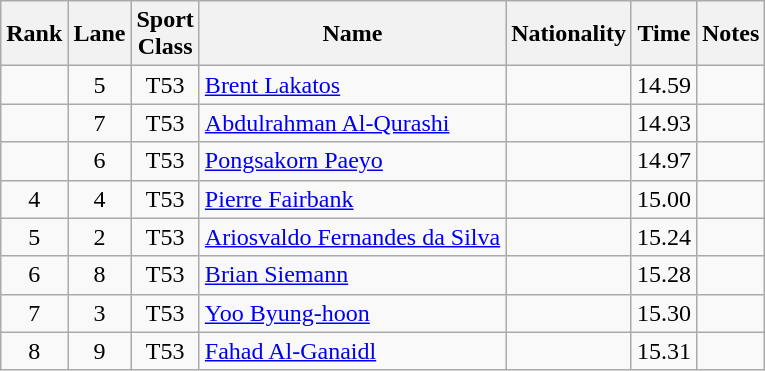<table class="wikitable sortable" style="text-align:center">
<tr>
<th>Rank</th>
<th>Lane</th>
<th>Sport<br>Class</th>
<th>Name</th>
<th>Nationality</th>
<th>Time</th>
<th>Notes</th>
</tr>
<tr>
<td></td>
<td>5</td>
<td>T53</td>
<td align=left><a href='#'>Brent Lakatos</a></td>
<td align=left></td>
<td>14.59</td>
<td></td>
</tr>
<tr>
<td></td>
<td>7</td>
<td>T53</td>
<td align=left><a href='#'>Abdulrahman Al-Qurashi</a></td>
<td align=left></td>
<td>14.93</td>
<td></td>
</tr>
<tr>
<td></td>
<td>6</td>
<td>T53</td>
<td align=left><a href='#'>Pongsakorn Paeyo</a></td>
<td align=left></td>
<td>14.97</td>
<td></td>
</tr>
<tr>
<td>4</td>
<td>4</td>
<td>T53</td>
<td align=left><a href='#'>Pierre Fairbank</a></td>
<td align=left></td>
<td>15.00</td>
<td></td>
</tr>
<tr>
<td>5</td>
<td>2</td>
<td>T53</td>
<td align=left><a href='#'>Ariosvaldo Fernandes da Silva</a></td>
<td align=left></td>
<td>15.24</td>
<td></td>
</tr>
<tr>
<td>6</td>
<td>8</td>
<td>T53</td>
<td align=left><a href='#'>Brian Siemann</a></td>
<td align=left></td>
<td>15.28</td>
<td></td>
</tr>
<tr>
<td>7</td>
<td>3</td>
<td>T53</td>
<td align=left><a href='#'>Yoo Byung-hoon</a></td>
<td align=left></td>
<td>15.30</td>
<td></td>
</tr>
<tr>
<td>8</td>
<td>9</td>
<td>T53</td>
<td align=left><a href='#'>Fahad Al-Ganaidl</a></td>
<td align=left></td>
<td>15.31</td>
<td></td>
</tr>
</table>
